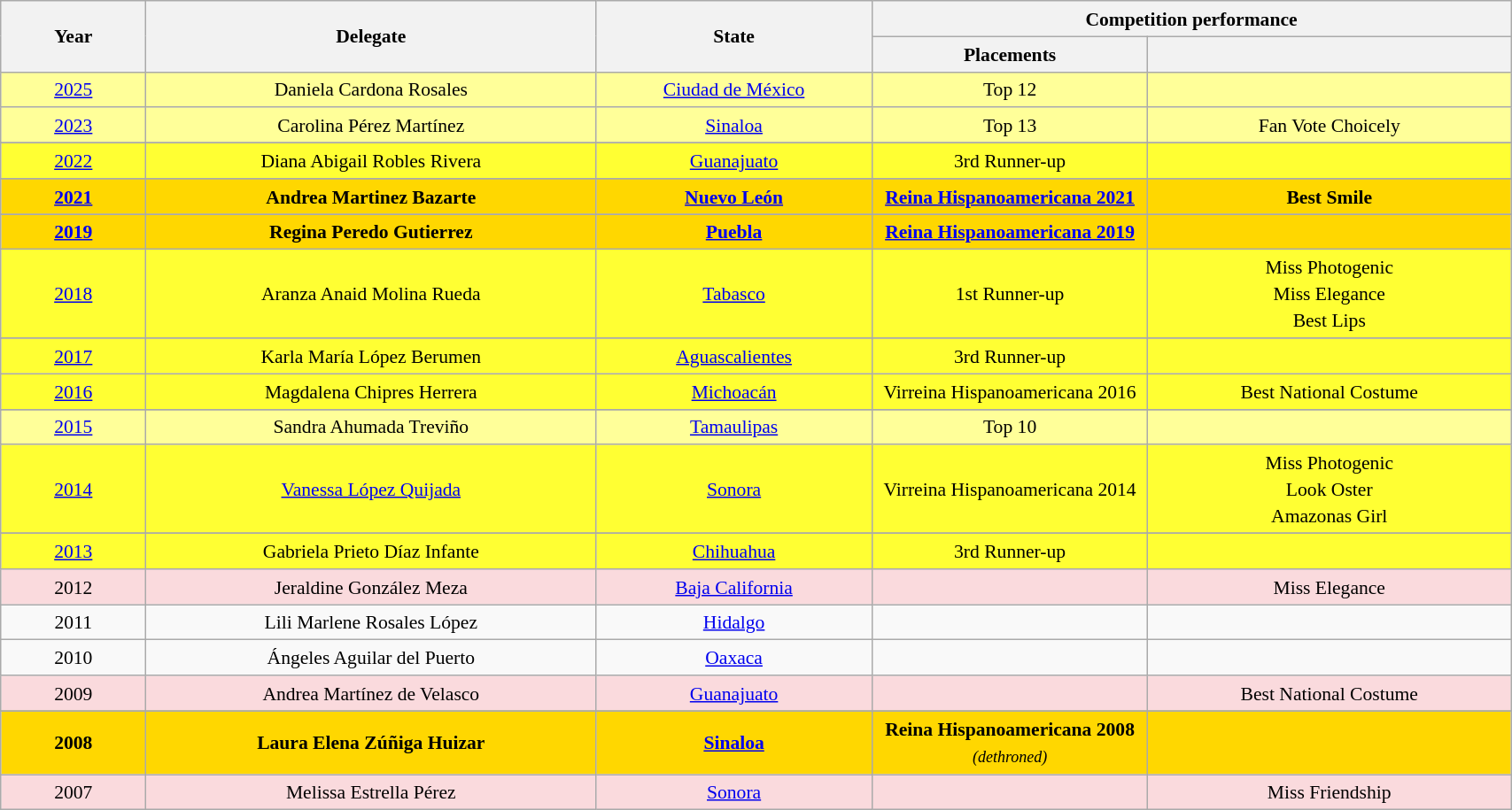<table class="wikitable" style="text-align:center; line-height:20px; font-size:90%; width:90%;">
<tr>
<th rowspan="2"  width=60px>Year</th>
<th rowspan="2"  width=200px>Delegate</th>
<th rowspan="2"  width=120px>State</th>
<th colspan="2"  width=200px>Competition performance</th>
</tr>
<tr>
<th width=120px>Placements</th>
<th width=160px></th>
</tr>
<tr style="background-color:#FFFF99">
<td><a href='#'>2025</a></td>
<td>Daniela Cardona Rosales</td>
<td><a href='#'>Ciudad de México</a></td>
<td>Top 12</td>
<td></td>
</tr>
<tr style="background-color:#FFFF99">
<td><a href='#'>2023</a></td>
<td>Carolina Pérez Martínez</td>
<td><a href='#'>Sinaloa</a></td>
<td>Top 13</td>
<td>Fan Vote Choicely</td>
</tr>
<tr>
</tr>
<tr style="background-color:#FFFF33">
<td><a href='#'>2022</a></td>
<td>Diana Abigail Robles Rivera</td>
<td><a href='#'>Guanajuato</a></td>
<td>3rd Runner-up</td>
<td></td>
</tr>
<tr>
</tr>
<tr style="background-color:GOLD; font-weight: bold">
<td><a href='#'>2021</a></td>
<td>Andrea Martinez Bazarte</td>
<td><a href='#'>Nuevo León</a></td>
<td><a href='#'>Reina Hispanoamericana 2021</a></td>
<td>Best Smile</td>
</tr>
<tr>
</tr>
<tr style="background-color:GOLD; font-weight: bold">
<td><a href='#'>2019</a></td>
<td>Regina Peredo Gutierrez</td>
<td><a href='#'>Puebla</a></td>
<td><a href='#'>Reina Hispanoamericana 2019</a></td>
<td></td>
</tr>
<tr style="background-color:#FFFF33">
<td><a href='#'>2018</a></td>
<td>Aranza Anaid Molina Rueda</td>
<td><a href='#'>Tabasco</a></td>
<td>1st Runner-up</td>
<td>Miss Photogenic<br>Miss Elegance<br>Best Lips</td>
</tr>
<tr>
</tr>
<tr style="background-color:#FFFF33">
<td><a href='#'>2017</a></td>
<td>Karla María López Berumen</td>
<td><a href='#'>Aguascalientes</a></td>
<td>3rd Runner-up</td>
<td></td>
</tr>
<tr style="background-color:#FFFF33">
<td><a href='#'>2016</a></td>
<td>Magdalena Chipres Herrera</td>
<td><a href='#'>Michoacán</a></td>
<td>Virreina Hispanoamericana 2016</td>
<td>Best National Costume</td>
</tr>
<tr>
</tr>
<tr style="background-color:#FFFF99">
<td><a href='#'>2015</a></td>
<td>Sandra Ahumada Treviño</td>
<td><a href='#'>Tamaulipas</a></td>
<td>Top 10</td>
<td></td>
</tr>
<tr style="background-color:#FFFF33">
<td><a href='#'>2014</a></td>
<td><a href='#'>Vanessa López Quijada</a></td>
<td><a href='#'>Sonora</a></td>
<td>Virreina Hispanoamericana 2014</td>
<td>Miss Photogenic<br>Look Oster<br>Amazonas Girl</td>
</tr>
<tr>
</tr>
<tr style="background-color:#FFFF33">
<td><a href='#'>2013</a></td>
<td>Gabriela Prieto Díaz Infante</td>
<td><a href='#'>Chihuahua</a></td>
<td>3rd Runner-up</td>
<td></td>
</tr>
<tr style="background-color:#FADADD;">
<td>2012</td>
<td>Jeraldine González Meza</td>
<td><a href='#'>Baja California</a></td>
<td></td>
<td>Miss Elegance</td>
</tr>
<tr>
<td>2011</td>
<td>Lili Marlene Rosales López</td>
<td><a href='#'>Hidalgo</a></td>
<td></td>
<td></td>
</tr>
<tr>
<td>2010</td>
<td>Ángeles Aguilar del Puerto</td>
<td><a href='#'>Oaxaca</a></td>
<td></td>
<td></td>
</tr>
<tr style="background-color:#FADADD;">
<td>2009</td>
<td>Andrea Martínez de Velasco</td>
<td><a href='#'>Guanajuato</a></td>
<td></td>
<td>Best National Costume</td>
</tr>
<tr>
</tr>
<tr style="background-color:GOLD">
<td><strong>2008</strong></td>
<td><strong>Laura Elena Zúñiga Huizar</strong></td>
<td><strong><a href='#'>Sinaloa</a></strong></td>
<td><strong>Reina Hispanoamericana 2008</strong><br><small><em>(dethroned)</em></small></td>
<td></td>
</tr>
<tr style="background-color:#FADADD;">
<td>2007</td>
<td>Melissa Estrella Pérez</td>
<td><a href='#'>Sonora</a></td>
<td></td>
<td>Miss Friendship</td>
</tr>
</table>
